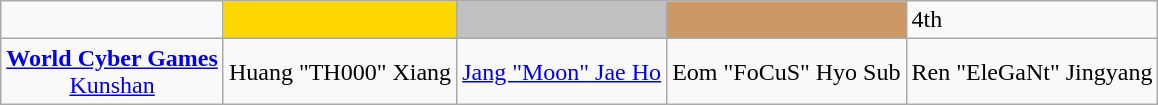<table class="wikitable" style="text-align:left">
<tr>
<td style="text-align:center"></td>
<td style="text-align:center; background:gold;"></td>
<td style="text-align:center; background:silver;"></td>
<td style="text-align:center; background:#c96;"></td>
<td>4th</td>
</tr>
<tr>
<td style="text-align:center"><strong><a href='#'>World Cyber Games</a></strong><br> <a href='#'>Kunshan</a></td>
<td> Huang "TH000" Xiang</td>
<td> <a href='#'>Jang "Moon" Jae Ho</a></td>
<td> Eom "FoCuS" Hyo Sub</td>
<td> Ren "EleGaNt" Jingyang</td>
</tr>
</table>
